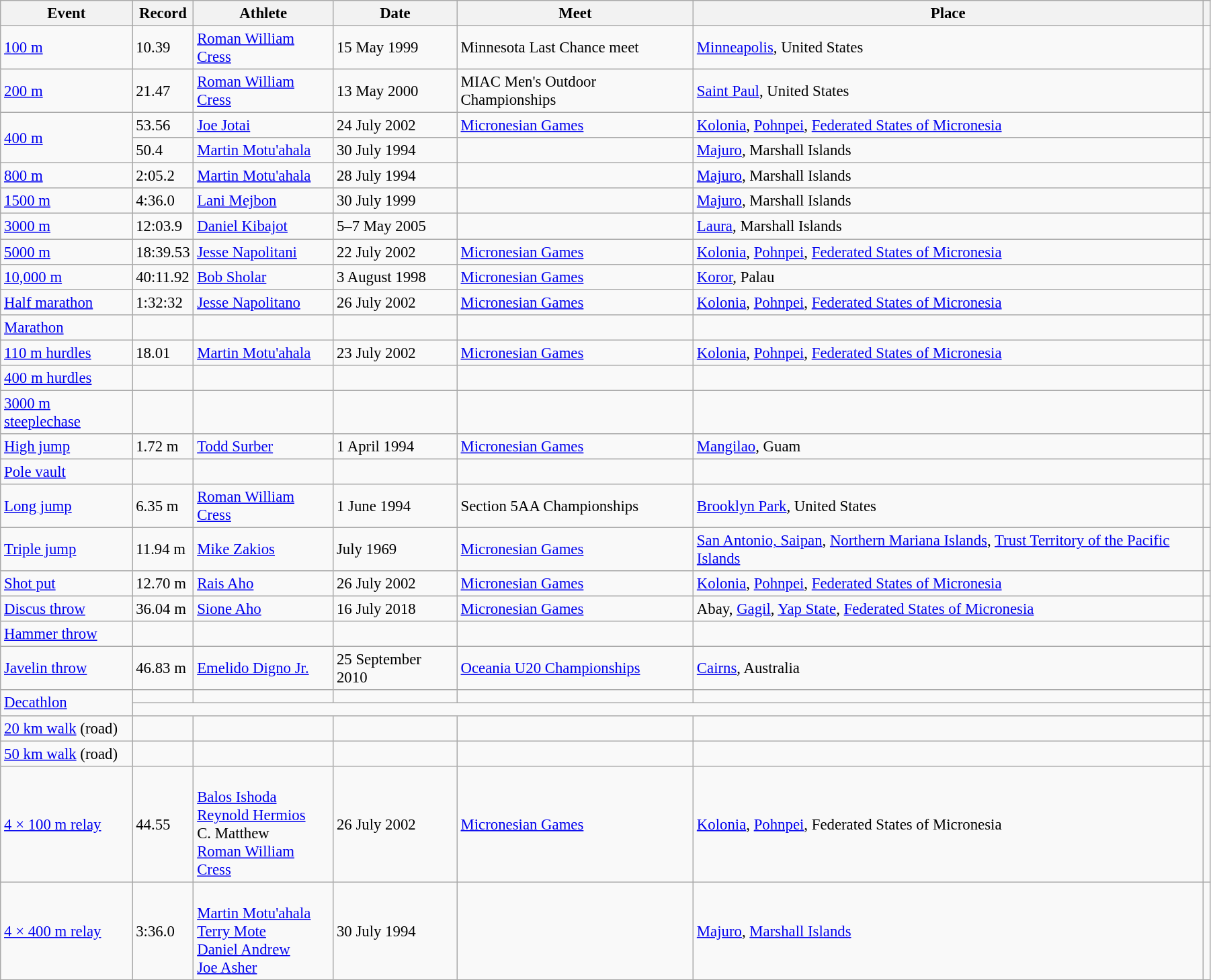<table class="wikitable" style="font-size:95%; width: 95%;">
<tr>
<th>Event</th>
<th>Record</th>
<th>Athlete</th>
<th>Date</th>
<th>Meet</th>
<th>Place</th>
<th></th>
</tr>
<tr>
<td><a href='#'>100 m</a></td>
<td>10.39 </td>
<td><a href='#'>Roman William Cress</a></td>
<td>15 May 1999</td>
<td>Minnesota Last Chance meet</td>
<td><a href='#'>Minneapolis</a>, United States</td>
<td></td>
</tr>
<tr>
<td><a href='#'>200 m</a></td>
<td>21.47</td>
<td><a href='#'>Roman William Cress</a></td>
<td>13 May 2000</td>
<td>MIAC Men's Outdoor Championships</td>
<td><a href='#'>Saint Paul</a>, United States</td>
<td></td>
</tr>
<tr>
<td rowspan=2><a href='#'>400 m</a></td>
<td>53.56</td>
<td><a href='#'>Joe Jotai</a></td>
<td>24 July 2002</td>
<td><a href='#'>Micronesian Games</a></td>
<td><a href='#'>Kolonia</a>, <a href='#'>Pohnpei</a>, <a href='#'>Federated States of Micronesia</a></td>
<td></td>
</tr>
<tr>
<td>50.4 </td>
<td><a href='#'>Martin Motu'ahala</a></td>
<td>30 July 1994</td>
<td></td>
<td><a href='#'>Majuro</a>, Marshall Islands</td>
<td></td>
</tr>
<tr>
<td><a href='#'>800 m</a></td>
<td>2:05.2 </td>
<td><a href='#'>Martin Motu'ahala</a></td>
<td>28 July 1994</td>
<td></td>
<td><a href='#'>Majuro</a>, Marshall Islands</td>
<td></td>
</tr>
<tr>
<td><a href='#'>1500 m</a></td>
<td>4:36.0 </td>
<td><a href='#'>Lani Mejbon</a></td>
<td>30 July 1999</td>
<td></td>
<td><a href='#'>Majuro</a>, Marshall Islands</td>
<td></td>
</tr>
<tr>
<td><a href='#'>3000 m</a></td>
<td>12:03.9 </td>
<td><a href='#'>Daniel Kibajot</a></td>
<td>5–7 May 2005</td>
<td></td>
<td><a href='#'>Laura</a>, Marshall Islands</td>
<td></td>
</tr>
<tr>
<td><a href='#'>5000 m</a></td>
<td>18:39.53</td>
<td><a href='#'>Jesse Napolitani</a></td>
<td>22 July 2002</td>
<td><a href='#'>Micronesian Games</a></td>
<td><a href='#'>Kolonia</a>, <a href='#'>Pohnpei</a>, <a href='#'>Federated States of Micronesia</a></td>
<td></td>
</tr>
<tr>
<td><a href='#'>10,000 m</a></td>
<td>40:11.92</td>
<td><a href='#'>Bob Sholar</a></td>
<td>3 August 1998</td>
<td><a href='#'>Micronesian Games</a></td>
<td><a href='#'>Koror</a>, Palau</td>
<td></td>
</tr>
<tr>
<td><a href='#'>Half marathon</a></td>
<td>1:32:32</td>
<td><a href='#'>Jesse Napolitano</a></td>
<td>26 July 2002</td>
<td><a href='#'>Micronesian Games</a></td>
<td><a href='#'>Kolonia</a>, <a href='#'>Pohnpei</a>, <a href='#'>Federated States of Micronesia</a></td>
<td></td>
</tr>
<tr>
<td><a href='#'>Marathon</a></td>
<td></td>
<td></td>
<td></td>
<td></td>
<td></td>
<td></td>
</tr>
<tr>
<td><a href='#'>110 m hurdles</a></td>
<td>18.01</td>
<td><a href='#'>Martin Motu'ahala</a></td>
<td>23 July 2002</td>
<td><a href='#'>Micronesian Games</a></td>
<td><a href='#'>Kolonia</a>, <a href='#'>Pohnpei</a>, <a href='#'>Federated States of Micronesia</a></td>
<td></td>
</tr>
<tr>
<td><a href='#'>400 m hurdles</a></td>
<td></td>
<td></td>
<td></td>
<td></td>
<td></td>
<td></td>
</tr>
<tr>
<td><a href='#'>3000 m steeplechase</a></td>
<td></td>
<td></td>
<td></td>
<td></td>
<td></td>
<td></td>
</tr>
<tr>
<td><a href='#'>High jump</a></td>
<td>1.72 m</td>
<td><a href='#'>Todd Surber</a></td>
<td>1 April 1994</td>
<td><a href='#'>Micronesian Games</a></td>
<td><a href='#'>Mangilao</a>, Guam</td>
<td></td>
</tr>
<tr>
<td><a href='#'>Pole vault</a></td>
<td></td>
<td></td>
<td></td>
<td></td>
<td></td>
<td></td>
</tr>
<tr>
<td><a href='#'>Long jump</a></td>
<td>6.35 m</td>
<td><a href='#'>Roman William Cress</a></td>
<td>1 June 1994</td>
<td>Section 5AA Championships</td>
<td><a href='#'>Brooklyn Park</a>, United States</td>
<td></td>
</tr>
<tr>
<td><a href='#'>Triple jump</a></td>
<td>11.94 m</td>
<td><a href='#'>Mike Zakios</a></td>
<td>July 1969</td>
<td><a href='#'>Micronesian Games</a></td>
<td><a href='#'>San Antonio, Saipan</a>, <a href='#'>Northern Mariana Islands</a>, <a href='#'>Trust Territory of the Pacific Islands</a></td>
<td></td>
</tr>
<tr>
<td><a href='#'>Shot put</a></td>
<td>12.70 m</td>
<td><a href='#'>Rais Aho</a></td>
<td>26 July 2002</td>
<td><a href='#'>Micronesian Games</a></td>
<td><a href='#'>Kolonia</a>, <a href='#'>Pohnpei</a>, <a href='#'>Federated States of Micronesia</a></td>
<td></td>
</tr>
<tr>
<td><a href='#'>Discus throw</a></td>
<td>36.04 m</td>
<td><a href='#'>Sione Aho</a></td>
<td>16 July 2018</td>
<td><a href='#'>Micronesian Games</a></td>
<td>Abay, <a href='#'>Gagil</a>, <a href='#'>Yap State</a>, <a href='#'>Federated States of Micronesia</a></td>
<td></td>
</tr>
<tr>
<td><a href='#'>Hammer throw</a></td>
<td></td>
<td></td>
<td></td>
<td></td>
<td></td>
<td></td>
</tr>
<tr>
<td><a href='#'>Javelin throw</a></td>
<td>46.83 m</td>
<td><a href='#'>Emelido Digno Jr.</a></td>
<td>25 September 2010</td>
<td><a href='#'>Oceania U20 Championships</a></td>
<td><a href='#'>Cairns</a>, Australia</td>
<td></td>
</tr>
<tr>
<td rowspan=2><a href='#'>Decathlon</a></td>
<td></td>
<td></td>
<td></td>
<td></td>
<td></td>
<td></td>
</tr>
<tr>
<td colspan=5></td>
<td></td>
</tr>
<tr>
<td><a href='#'>20 km walk</a> (road)</td>
<td></td>
<td></td>
<td></td>
<td></td>
<td></td>
<td></td>
</tr>
<tr>
<td><a href='#'>50 km walk</a> (road)</td>
<td></td>
<td></td>
<td></td>
<td></td>
<td></td>
<td></td>
</tr>
<tr>
<td><a href='#'>4 × 100 m relay</a></td>
<td>44.55</td>
<td><br><a href='#'>Balos Ishoda</a><br><a href='#'>Reynold Hermios</a><br>C. Matthew<br><a href='#'>Roman William Cress</a></td>
<td>26 July 2002</td>
<td><a href='#'>Micronesian Games</a></td>
<td><a href='#'>Kolonia</a>, <a href='#'>Pohnpei</a>, Federated States of Micronesia</td>
<td></td>
</tr>
<tr>
<td><a href='#'>4 × 400 m relay</a></td>
<td>3:36.0 </td>
<td><br><a href='#'>Martin Motu'ahala</a><br><a href='#'>Terry Mote</a><br><a href='#'>Daniel Andrew</a><br><a href='#'>Joe Asher</a></td>
<td>30 July 1994</td>
<td></td>
<td><a href='#'>Majuro</a>, <a href='#'>Marshall Islands</a></td>
<td></td>
</tr>
</table>
